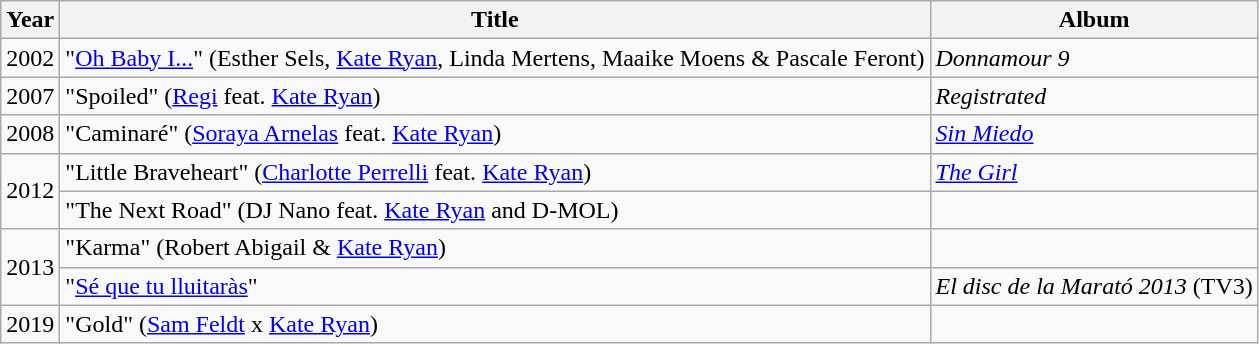<table class="wikitable">
<tr>
<th>Year</th>
<th>Title</th>
<th>Album</th>
</tr>
<tr>
<td>2002</td>
<td>"<a href='#'>Oh Baby I...</a>" (Esther Sels, <a href='#'>Kate Ryan</a>, Linda Mertens, Maaike Moens & Pascale Feront)</td>
<td><em>Donnamour 9</em></td>
</tr>
<tr>
<td>2007</td>
<td>"Spoiled" (<a href='#'>Regi</a> feat. <a href='#'>Kate Ryan</a>)</td>
<td><em>Registrated</em></td>
</tr>
<tr>
<td>2008</td>
<td>"Caminaré" (<a href='#'>Soraya Arnelas</a> feat. <a href='#'>Kate Ryan</a>)</td>
<td><em><a href='#'>Sin Miedo</a></em></td>
</tr>
<tr>
<td rowspan="2">2012</td>
<td>"Little Braveheart" (<a href='#'>Charlotte Perrelli</a> feat. <a href='#'>Kate Ryan</a>)</td>
<td><em><a href='#'>The Girl</a></em></td>
</tr>
<tr>
<td>"The Next Road" (DJ Nano feat. <a href='#'>Kate Ryan</a> and D-MOL)</td>
<td></td>
</tr>
<tr>
<td rowspan="2">2013</td>
<td>"Karma" (Robert Abigail & <a href='#'>Kate Ryan</a>)</td>
<td></td>
</tr>
<tr>
<td>"<a href='#'>Sé que tu lluitaràs</a>"</td>
<td><em>El disc de la Marató 2013</em> (TV3)</td>
</tr>
<tr>
<td>2019</td>
<td>"Gold" (<a href='#'>Sam Feldt</a> x <a href='#'>Kate Ryan</a>)</td>
<td></td>
</tr>
</table>
